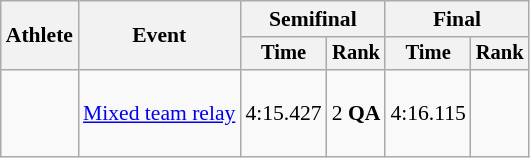<table class="wikitable" style="font-size:90%">
<tr>
<th rowspan=2>Athlete</th>
<th rowspan=2>Event</th>
<th colspan=2>Semifinal</th>
<th colspan=2>Final</th>
</tr>
<tr style="font-size:95%">
<th>Time</th>
<th>Rank</th>
<th>Time</th>
<th>Rank</th>
</tr>
<tr align=center>
<td align=left rowspan=2><br><br><br></td>
<td align=left><a href='#'>Mixed team relay</a></td>
<td>4:15.427</td>
<td>2 <strong>QA</strong></td>
<td>4:16.115</td>
<td></td>
</tr>
</table>
